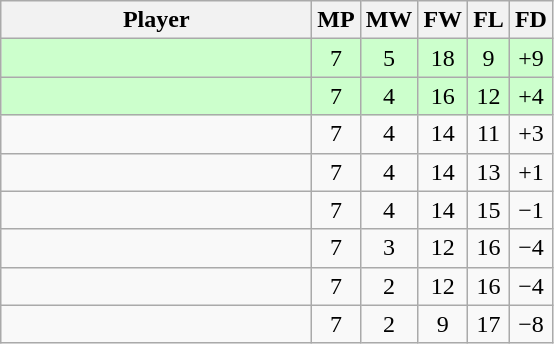<table class="wikitable" style="text-align: center;">
<tr>
<th width=200>Player</th>
<th width=20>MP</th>
<th width=20>MW</th>
<th width=20>FW</th>
<th width=20>FL</th>
<th width=20>FD</th>
</tr>
<tr style="background:#ccffcc;">
<td style="text-align:left;"><strong></strong></td>
<td>7</td>
<td>5</td>
<td>18</td>
<td>9</td>
<td>+9</td>
</tr>
<tr style="background:#ccffcc;">
<td style="text-align:left;"><strong></strong></td>
<td>7</td>
<td>4</td>
<td>16</td>
<td>12</td>
<td>+4</td>
</tr>
<tr>
<td style="text-align:left;"></td>
<td>7</td>
<td>4</td>
<td>14</td>
<td>11</td>
<td>+3</td>
</tr>
<tr>
<td style="text-align:left;"></td>
<td>7</td>
<td>4</td>
<td>14</td>
<td>13</td>
<td>+1</td>
</tr>
<tr>
<td style="text-align:left;"></td>
<td>7</td>
<td>4</td>
<td>14</td>
<td>15</td>
<td>−1</td>
</tr>
<tr>
<td style="text-align:left;"></td>
<td>7</td>
<td>3</td>
<td>12</td>
<td>16</td>
<td>−4</td>
</tr>
<tr>
<td style="text-align:left;"></td>
<td>7</td>
<td>2</td>
<td>12</td>
<td>16</td>
<td>−4</td>
</tr>
<tr>
<td style="text-align:left;"></td>
<td>7</td>
<td>2</td>
<td>9</td>
<td>17</td>
<td>−8</td>
</tr>
</table>
